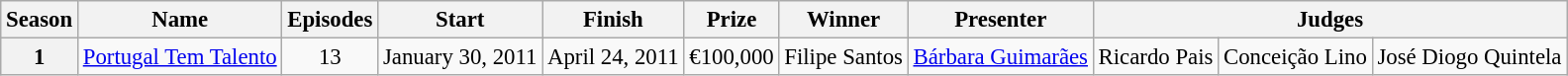<table class="wikitable" style="text-align:center; font-size:95%;">
<tr>
<th>Season</th>
<th>Name</th>
<th>Episodes</th>
<th>Start</th>
<th>Finish</th>
<th>Prize</th>
<th>Winner</th>
<th>Presenter</th>
<th colspan="4">Judges</th>
</tr>
<tr>
<th scope="row">1</th>
<td><a href='#'>Portugal Tem Talento</a></td>
<td>13</td>
<td>January 30, 2011</td>
<td>April 24, 2011</td>
<td>€100,000</td>
<td>Filipe Santos</td>
<td><a href='#'>Bárbara Guimarães</a></td>
<td>Ricardo Pais</td>
<td>Conceição Lino</td>
<td>José Diogo Quintela</td>
</tr>
</table>
